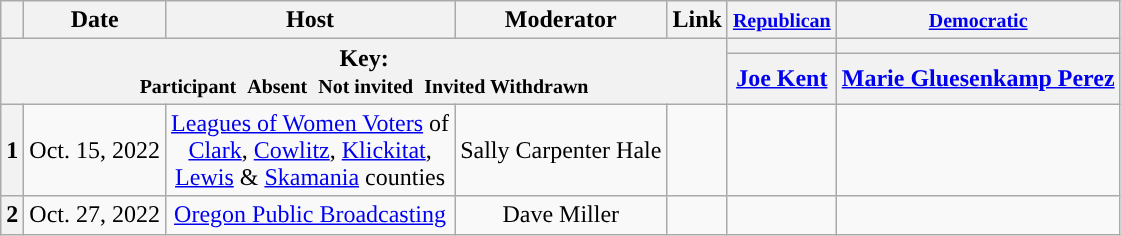<table class="wikitable" style="text-align:center;">
<tr>
<th scope="col"></th>
<th scope="col">Date</th>
<th scope="col">Host</th>
<th scope="col">Moderator</th>
<th scope="col">Link</th>
<th scope="col"><small><a href='#'>Republican</a></small></th>
<th scope="col"><small><a href='#'>Democratic</a></small></th>
</tr>
<tr>
<th colspan="5" rowspan="2">Key:<br> <small>Participant </small>  <small>Absent </small>  <small>Not invited </small>  <small>Invited  Withdrawn</small></th>
<th scope="col" style="background:"></th>
<th scope="col" style="background:"></th>
</tr>
<tr>
<th scope="col"><a href='#'>Joe Kent</a></th>
<th scope="col"><a href='#'>Marie Gluesenkamp Perez</a></th>
</tr>
<tr>
<th>1</th>
<td style="white-space:nowrap;">Oct. 15, 2022</td>
<td style="white-space:nowrap;"><a href='#'>Leagues of Women Voters</a> of<br><a href='#'>Clark</a>, <a href='#'>Cowlitz</a>, <a href='#'>Klickitat</a>,<br><a href='#'>Lewis</a> & <a href='#'>Skamania</a> counties</td>
<td style="white-space:nowrap;">Sally Carpenter Hale</td>
<td style="white-space:nowrap;"></td>
<td></td>
<td></td>
</tr>
<tr>
<th>2</th>
<td style="white-space:nowrap;">Oct. 27, 2022</td>
<td style="white-space:nowrap;"><a href='#'>Oregon Public Broadcasting</a></td>
<td style="white-space:nowrap;">Dave Miller</td>
<td style="white-space:nowrap;"></td>
<td></td>
<td></td>
</tr>
</table>
